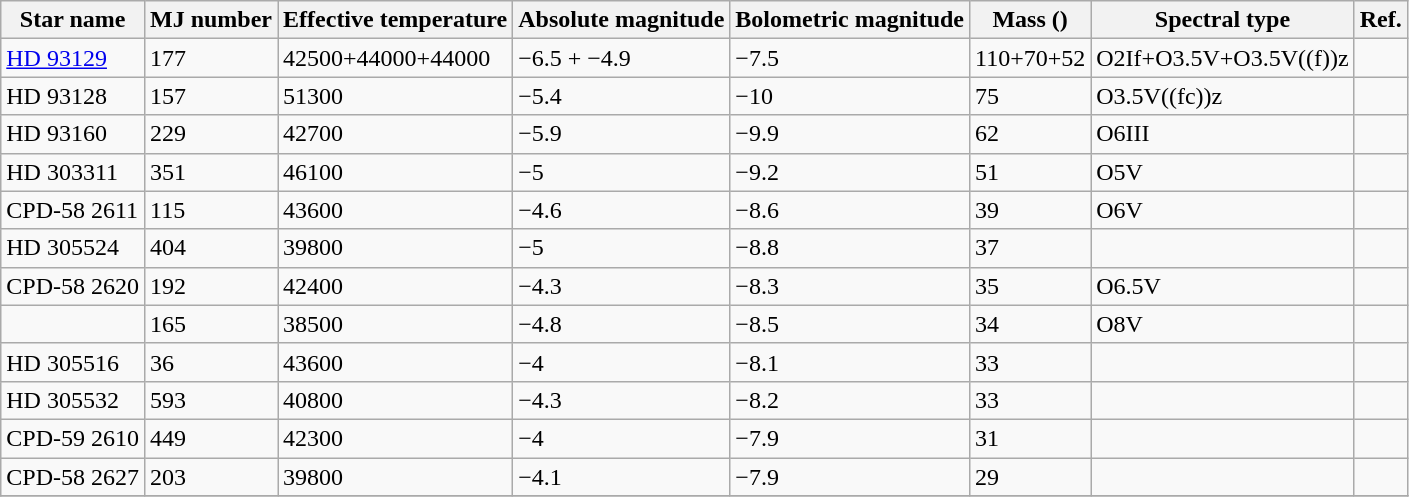<table class="wikitable sortable">
<tr>
<th>Star name</th>
<th>MJ number</th>
<th>Effective temperature</th>
<th>Absolute magnitude</th>
<th>Bolometric magnitude</th>
<th>Mass ()</th>
<th>Spectral type</th>
<th>Ref.</th>
</tr>
<tr>
<td><a href='#'>HD 93129</a></td>
<td>177</td>
<td>42500+44000+44000</td>
<td>−6.5 + −4.9</td>
<td>−7.5</td>
<td>110+70+52</td>
<td>O2If+O3.5V+O3.5V((f))z</td>
<td></td>
</tr>
<tr>
<td>HD 93128</td>
<td>157</td>
<td>51300</td>
<td>−5.4</td>
<td>−10</td>
<td>75</td>
<td>O3.5V((fc))z</td>
<td></td>
</tr>
<tr>
<td>HD 93160</td>
<td>229</td>
<td>42700</td>
<td>−5.9</td>
<td>−9.9</td>
<td>62</td>
<td>O6III</td>
<td></td>
</tr>
<tr>
<td>HD 303311</td>
<td>351</td>
<td>46100</td>
<td>−5</td>
<td>−9.2</td>
<td>51</td>
<td>O5V</td>
<td></td>
</tr>
<tr>
<td>CPD-58 2611</td>
<td>115</td>
<td>43600</td>
<td>−4.6</td>
<td>−8.6</td>
<td>39</td>
<td>O6V</td>
<td></td>
</tr>
<tr>
<td>HD 305524</td>
<td>404</td>
<td>39800</td>
<td>−5</td>
<td>−8.8</td>
<td>37</td>
<td></td>
<td></td>
</tr>
<tr>
<td>CPD-58 2620</td>
<td>192</td>
<td>42400</td>
<td>−4.3</td>
<td>−8.3</td>
<td>35</td>
<td>O6.5V</td>
<td></td>
</tr>
<tr>
<td></td>
<td>165</td>
<td>38500</td>
<td>−4.8</td>
<td>−8.5</td>
<td>34</td>
<td>O8V</td>
<td></td>
</tr>
<tr>
<td>HD 305516</td>
<td>36</td>
<td>43600</td>
<td>−4</td>
<td>−8.1</td>
<td>33</td>
<td></td>
<td></td>
</tr>
<tr>
<td>HD 305532</td>
<td>593</td>
<td>40800</td>
<td>−4.3</td>
<td>−8.2</td>
<td>33</td>
<td></td>
<td></td>
</tr>
<tr>
<td>CPD-59 2610</td>
<td>449</td>
<td>42300</td>
<td>−4</td>
<td>−7.9</td>
<td>31</td>
<td></td>
<td></td>
</tr>
<tr>
<td>CPD-58 2627</td>
<td>203</td>
<td>39800</td>
<td>−4.1</td>
<td>−7.9</td>
<td>29</td>
<td></td>
<td></td>
</tr>
<tr>
</tr>
</table>
